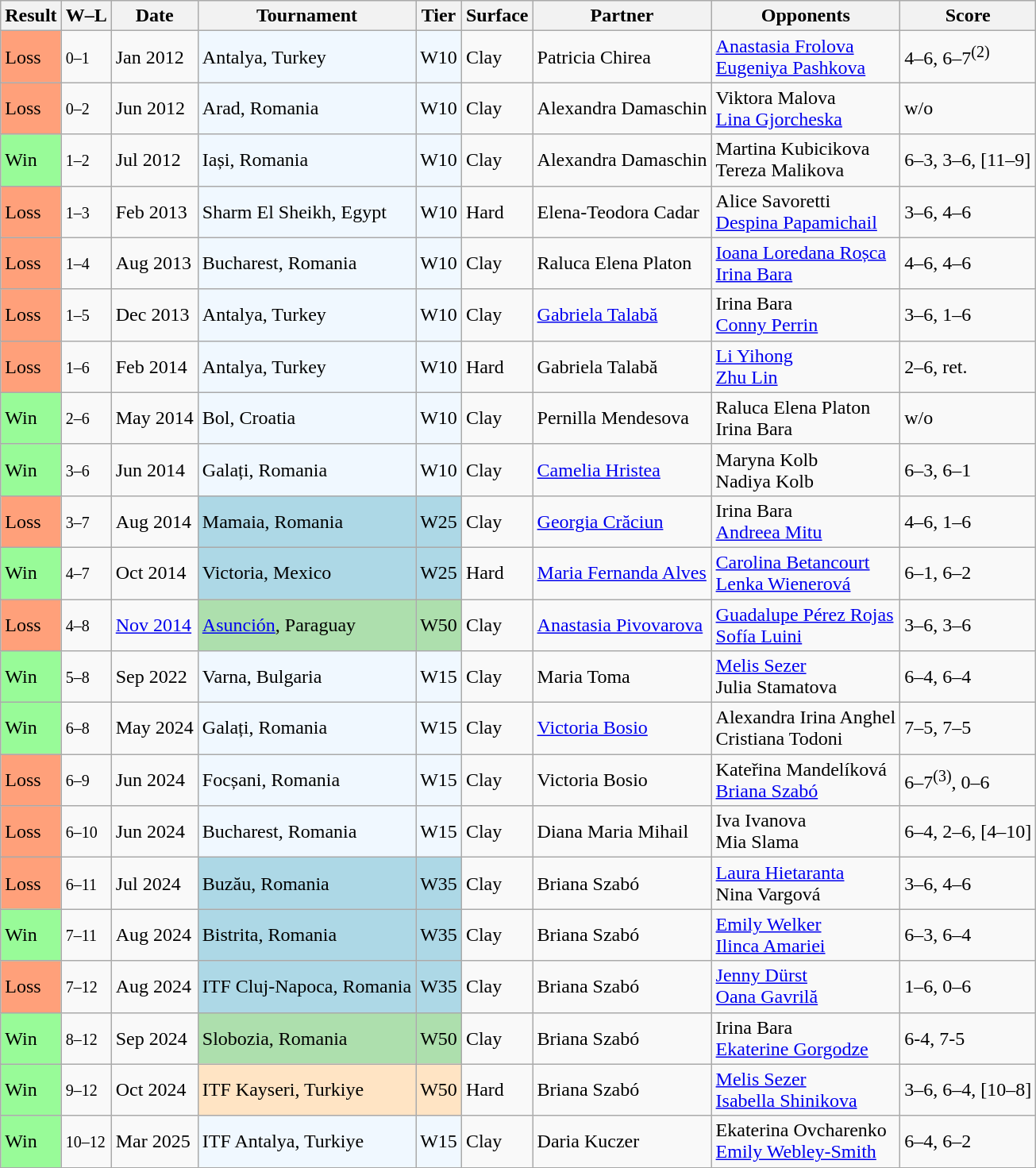<table class="sortable wikitable">
<tr>
<th>Result</th>
<th class="unsortable">W–L</th>
<th>Date</th>
<th>Tournament</th>
<th>Tier</th>
<th>Surface</th>
<th>Partner</th>
<th>Opponents</th>
<th class="unsortable">Score</th>
</tr>
<tr>
<td style="background:#ffa07a;">Loss</td>
<td><small>0–1</small></td>
<td>Jan 2012</td>
<td style="background:#f0f8ff;">Antalya, Turkey</td>
<td style="background:#f0f8ff;">W10</td>
<td>Clay</td>
<td> Patricia Chirea</td>
<td> <a href='#'>Anastasia Frolova</a> <br>  <a href='#'>Eugeniya Pashkova</a></td>
<td>4–6, 6–7<sup>(2)</sup></td>
</tr>
<tr>
<td style="background:#ffa07a;">Loss</td>
<td><small>0–2</small></td>
<td>Jun 2012</td>
<td style="background:#f0f8ff;">Arad, Romania</td>
<td style="background:#f0f8ff;">W10</td>
<td>Clay</td>
<td> Alexandra Damaschin</td>
<td> Viktora Malova <br>  <a href='#'>Lina Gjorcheska</a></td>
<td>w/o</td>
</tr>
<tr>
<td style="background:#98fb98;">Win</td>
<td><small>1–2</small></td>
<td>Jul 2012</td>
<td style="background:#f0f8ff;">Iași, Romania</td>
<td style="background:#f0f8ff;">W10</td>
<td>Clay</td>
<td> Alexandra Damaschin</td>
<td> Martina Kubicikova <br>  Tereza Malikova</td>
<td>6–3, 3–6, [11–9]</td>
</tr>
<tr>
<td style="background:#ffa07a;">Loss</td>
<td><small>1–3</small></td>
<td>Feb 2013</td>
<td style="background:#f0f8ff;">Sharm El Sheikh, Egypt</td>
<td style="background:#f0f8ff;">W10</td>
<td>Hard</td>
<td> Elena-Teodora Cadar</td>
<td> Alice Savoretti <br>  <a href='#'>Despina Papamichail</a></td>
<td>3–6, 4–6</td>
</tr>
<tr>
<td style="background:#ffa07a;">Loss</td>
<td><small>1–4</small></td>
<td>Aug 2013</td>
<td style="background:#f0f8ff;">Bucharest, Romania</td>
<td style="background:#f0f8ff;">W10</td>
<td>Clay</td>
<td> Raluca Elena Platon</td>
<td> <a href='#'>Ioana Loredana Roșca</a> <br>  <a href='#'>Irina Bara</a></td>
<td>4–6, 4–6</td>
</tr>
<tr>
<td style="background:#ffa07a;">Loss</td>
<td><small>1–5</small></td>
<td>Dec 2013</td>
<td style="background:#f0f8ff;">Antalya, Turkey</td>
<td style="background:#f0f8ff;">W10</td>
<td>Clay</td>
<td> <a href='#'>Gabriela Talabă</a></td>
<td> Irina Bara <br>  <a href='#'>Conny Perrin</a></td>
<td>3–6, 1–6</td>
</tr>
<tr>
<td style="background:#ffa07a;">Loss</td>
<td><small>1–6</small></td>
<td>Feb 2014</td>
<td style="background:#f0f8ff;">Antalya, Turkey</td>
<td style="background:#f0f8ff;">W10</td>
<td>Hard</td>
<td> Gabriela Talabă</td>
<td> <a href='#'>Li Yihong</a> <br>  <a href='#'>Zhu Lin</a></td>
<td>2–6, ret.</td>
</tr>
<tr>
<td style="background:#98fb98;">Win</td>
<td><small>2–6</small></td>
<td>May 2014</td>
<td style="background:#f0f8ff;">Bol, Croatia</td>
<td style="background:#f0f8ff;">W10</td>
<td>Clay</td>
<td> Pernilla Mendesova</td>
<td> Raluca Elena Platon <br>  Irina Bara</td>
<td>w/o</td>
</tr>
<tr>
<td style="background:#98fb98;">Win</td>
<td><small>3–6</small></td>
<td>Jun 2014</td>
<td style="background:#f0f8ff;">Galați, Romania</td>
<td style="background:#f0f8ff;">W10</td>
<td>Clay</td>
<td> <a href='#'>Camelia Hristea</a></td>
<td> Maryna Kolb <br>  Nadiya Kolb</td>
<td>6–3, 6–1</td>
</tr>
<tr>
<td style="background:#ffa07a;">Loss</td>
<td><small>3–7</small></td>
<td>Aug 2014</td>
<td style="background:lightblue;">Mamaia, Romania</td>
<td style="background:lightblue;">W25</td>
<td>Clay</td>
<td> <a href='#'>Georgia Crăciun</a></td>
<td> Irina Bara <br>  <a href='#'>Andreea Mitu</a></td>
<td>4–6, 1–6</td>
</tr>
<tr>
<td style="background:#98fb98;">Win</td>
<td><small>4–7</small></td>
<td>Oct 2014</td>
<td style="background:lightblue;">Victoria, Mexico</td>
<td style="background:lightblue;">W25</td>
<td>Hard</td>
<td> <a href='#'>Maria Fernanda Alves</a></td>
<td> <a href='#'>Carolina Betancourt</a> <br>  <a href='#'>Lenka Wienerová</a></td>
<td>6–1, 6–2</td>
</tr>
<tr>
<td style="background:#ffa07a;">Loss</td>
<td><small>4–8</small></td>
<td><a href='#'>Nov 2014</a></td>
<td style="background:#addfad;"><a href='#'>Asunción</a>, Paraguay</td>
<td style="background:#addfad;">W50</td>
<td>Clay</td>
<td> <a href='#'>Anastasia Pivovarova</a></td>
<td> <a href='#'>Guadalupe Pérez Rojas</a> <br>  <a href='#'>Sofía Luini</a></td>
<td>3–6, 3–6</td>
</tr>
<tr>
<td style="background:#98fb98;">Win</td>
<td><small>5–8</small></td>
<td>Sep 2022</td>
<td style="background:#f0f8ff;">Varna, Bulgaria</td>
<td style="background:#f0f8ff;">W15</td>
<td>Clay</td>
<td> Maria Toma</td>
<td> <a href='#'>Melis Sezer</a> <br>  Julia Stamatova</td>
<td>6–4, 6–4</td>
</tr>
<tr>
<td style="background:#98fb98;">Win</td>
<td><small>6–8</small></td>
<td>May 2024</td>
<td style="background:#f0f8ff;">Galați, Romania</td>
<td style="background:#f0f8ff;">W15</td>
<td>Clay</td>
<td> <a href='#'>Victoria Bosio</a></td>
<td> Alexandra Irina Anghel <br>  Cristiana Todoni</td>
<td>7–5, 7–5</td>
</tr>
<tr>
<td style="background:#ffa07a;">Loss</td>
<td><small>6–9</small></td>
<td>Jun 2024</td>
<td style="background:#f0f8ff;">Focșani, Romania</td>
<td style="background:#f0f8ff;">W15</td>
<td>Clay</td>
<td> Victoria Bosio</td>
<td> Kateřina Mandelíková <br>  <a href='#'>Briana Szabó</a></td>
<td>6–7<sup>(3)</sup>, 0–6</td>
</tr>
<tr>
<td style="background:#ffa07a;">Loss</td>
<td><small>6–10</small></td>
<td>Jun 2024</td>
<td style="background:#f0f8ff;">Bucharest, Romania</td>
<td style="background:#f0f8ff;">W15</td>
<td>Clay</td>
<td> Diana Maria Mihail</td>
<td> Iva Ivanova <br>  Mia Slama</td>
<td>6–4, 2–6, [4–10]</td>
</tr>
<tr>
<td style="background:#ffa07a;">Loss</td>
<td><small>6–11</small></td>
<td>Jul 2024</td>
<td style="background:lightblue;">Buzău, Romania</td>
<td style="background:lightblue;">W35</td>
<td>Clay</td>
<td> Briana Szabó</td>
<td> <a href='#'>Laura Hietaranta</a> <br>  Nina Vargová</td>
<td>3–6, 4–6</td>
</tr>
<tr>
<td style="background:#98fb98;">Win</td>
<td><small>7–11</small></td>
<td>Aug 2024</td>
<td style="background:lightblue;">Bistrita, Romania</td>
<td style="background:lightblue;">W35</td>
<td>Clay</td>
<td> Briana Szabó</td>
<td> <a href='#'>Emily Welker</a> <br>  <a href='#'>Ilinca Amariei</a></td>
<td>6–3, 6–4</td>
</tr>
<tr>
<td style="background:#ffa07a;">Loss</td>
<td><small>7–12</small></td>
<td>Aug 2024</td>
<td style="background:lightblue;">ITF Cluj-Napoca, Romania</td>
<td style="background:lightblue;">W35</td>
<td>Clay</td>
<td> Briana Szabó</td>
<td> <a href='#'>Jenny Dürst</a> <br>  <a href='#'>Oana Gavrilă</a></td>
<td>1–6, 0–6</td>
</tr>
<tr>
<td style="background:#98fb98;">Win</td>
<td><small>8–12</small></td>
<td>Sep 2024</td>
<td style="background:#addfad;">Slobozia, Romania</td>
<td style="background:#addfad;">W50</td>
<td>Clay</td>
<td> Briana Szabó</td>
<td> Irina Bara <br>  <a href='#'>Ekaterine Gorgodze</a></td>
<td>6-4, 7-5</td>
</tr>
<tr>
<td style="background:#98fb98;">Win</td>
<td><small>9–12</small></td>
<td>Oct 2024</td>
<td style="background:#ffe4c4;">ITF Kayseri, Turkiye</td>
<td style="background:#ffe4c4;">W50</td>
<td>Hard</td>
<td> Briana Szabó</td>
<td> <a href='#'>Melis Sezer</a> <br>  <a href='#'>Isabella Shinikova</a></td>
<td>3–6, 6–4, [10–8]</td>
</tr>
<tr>
<td style="background:#98fb98;">Win</td>
<td><small>10–12</small></td>
<td>Mar 2025</td>
<td style="background:#f0f8ff;">ITF Antalya, Turkiye</td>
<td style="background:#f0f8ff;">W15</td>
<td>Clay</td>
<td> Daria Kuczer</td>
<td> Ekaterina Ovcharenko <br>  <a href='#'>Emily Webley-Smith</a></td>
<td>6–4, 6–2</td>
</tr>
</table>
